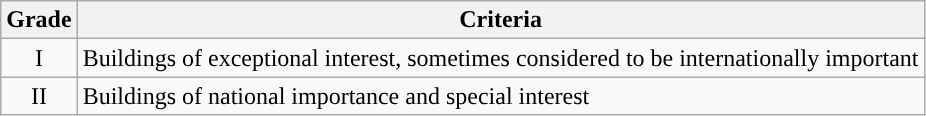<table class="wikitable">
<tr>
<th>Grade</th>
<th>Criteria</th>
</tr>
<tr>
<td align="center" >I</td>
<td>Buildings of exceptional interest, sometimes considered to be internationally important</td>
</tr>
<tr>
<td align="center" >II</td>
<td>Buildings of national importance and special interest</td>
</tr>
</table>
